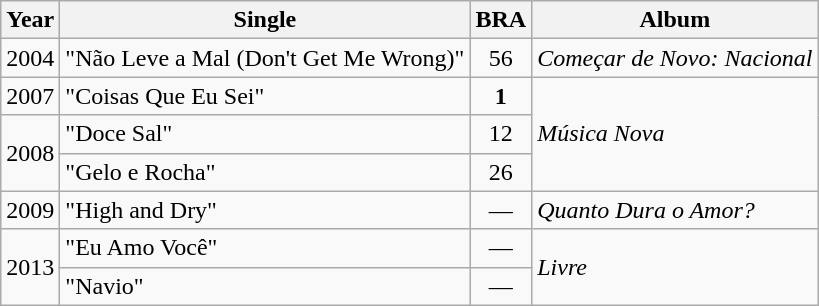<table class="wikitable" style="text-align:center;">
<tr>
<th>Year</th>
<th>Single</th>
<th>BRA</th>
<th>Album</th>
</tr>
<tr>
<td align="left" valign="center" rowspan=1>2004</td>
<td align="left" valign="center">"Não Leve a Mal (Don't Get Me Wrong)"</td>
<td>56</td>
<td align="left" valign="center" rowspan=1><em>Começar de Novo: Nacional</em></td>
</tr>
<tr>
<td align="left" valign="center" rowspan=1>2007</td>
<td align="left" valign="center">"Coisas Que Eu Sei"</td>
<td><strong>1</strong></td>
<td align="left" valign="center" rowspan=3><em>Música Nova</em></td>
</tr>
<tr>
<td align="left" valign="center" rowspan=2>2008</td>
<td align="left" valign="center">"Doce Sal"</td>
<td>12</td>
</tr>
<tr>
<td align="left" valign="center">"Gelo e Rocha"</td>
<td>26</td>
</tr>
<tr>
<td align="left" valign="center" rowspan=1>2009</td>
<td align="left" valign="center">"High and Dry"</td>
<td>—</td>
<td align="left" valign="center" rowspan=1><em>Quanto Dura o Amor?</em></td>
</tr>
<tr>
<td align="left" valign="center" rowspan=2>2013</td>
<td align="left" valign="center">"Eu Amo Você"</td>
<td>—</td>
<td align="left" valign="center" rowspan=2><em>Livre</em></td>
</tr>
<tr>
<td align="left" valign="center">"Navio"</td>
<td>—</td>
</tr>
</table>
